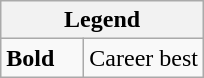<table class="wikitable">
<tr>
<th colspan="2">Legend</th>
</tr>
<tr>
<td style="width:3em;"><strong>Bold</strong></td>
<td>Career best</td>
</tr>
</table>
